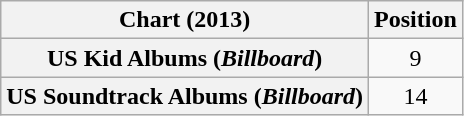<table class="wikitable sortable plainrowheaders" style="text-align:center">
<tr>
<th scope="col">Chart (2013)</th>
<th scope="col">Position</th>
</tr>
<tr>
<th scope="row">US Kid Albums (<em>Billboard</em>)</th>
<td>9</td>
</tr>
<tr>
<th scope="row">US Soundtrack Albums (<em>Billboard</em>)</th>
<td>14</td>
</tr>
</table>
